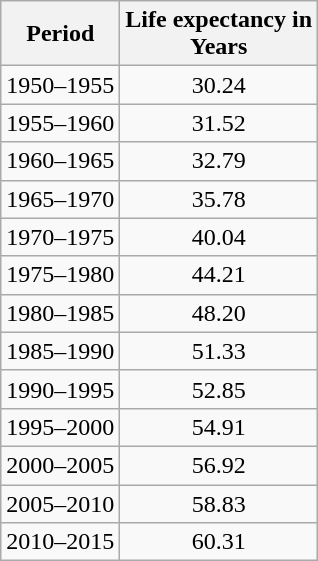<table class="wikitable" style="text-align: center;">
<tr>
<th>Period</th>
<th>Life expectancy in <br> Years</th>
</tr>
<tr>
<td>1950–1955</td>
<td>30.24</td>
</tr>
<tr>
<td>1955–1960</td>
<td> 31.52</td>
</tr>
<tr>
<td>1960–1965</td>
<td> 32.79</td>
</tr>
<tr>
<td>1965–1970</td>
<td> 35.78</td>
</tr>
<tr>
<td>1970–1975</td>
<td> 40.04</td>
</tr>
<tr>
<td>1975–1980</td>
<td> 44.21</td>
</tr>
<tr>
<td>1980–1985</td>
<td> 48.20</td>
</tr>
<tr>
<td>1985–1990</td>
<td> 51.33</td>
</tr>
<tr>
<td>1990–1995</td>
<td> 52.85</td>
</tr>
<tr>
<td>1995–2000</td>
<td> 54.91</td>
</tr>
<tr>
<td>2000–2005</td>
<td> 56.92</td>
</tr>
<tr>
<td>2005–2010</td>
<td> 58.83</td>
</tr>
<tr>
<td>2010–2015</td>
<td> 60.31</td>
</tr>
</table>
